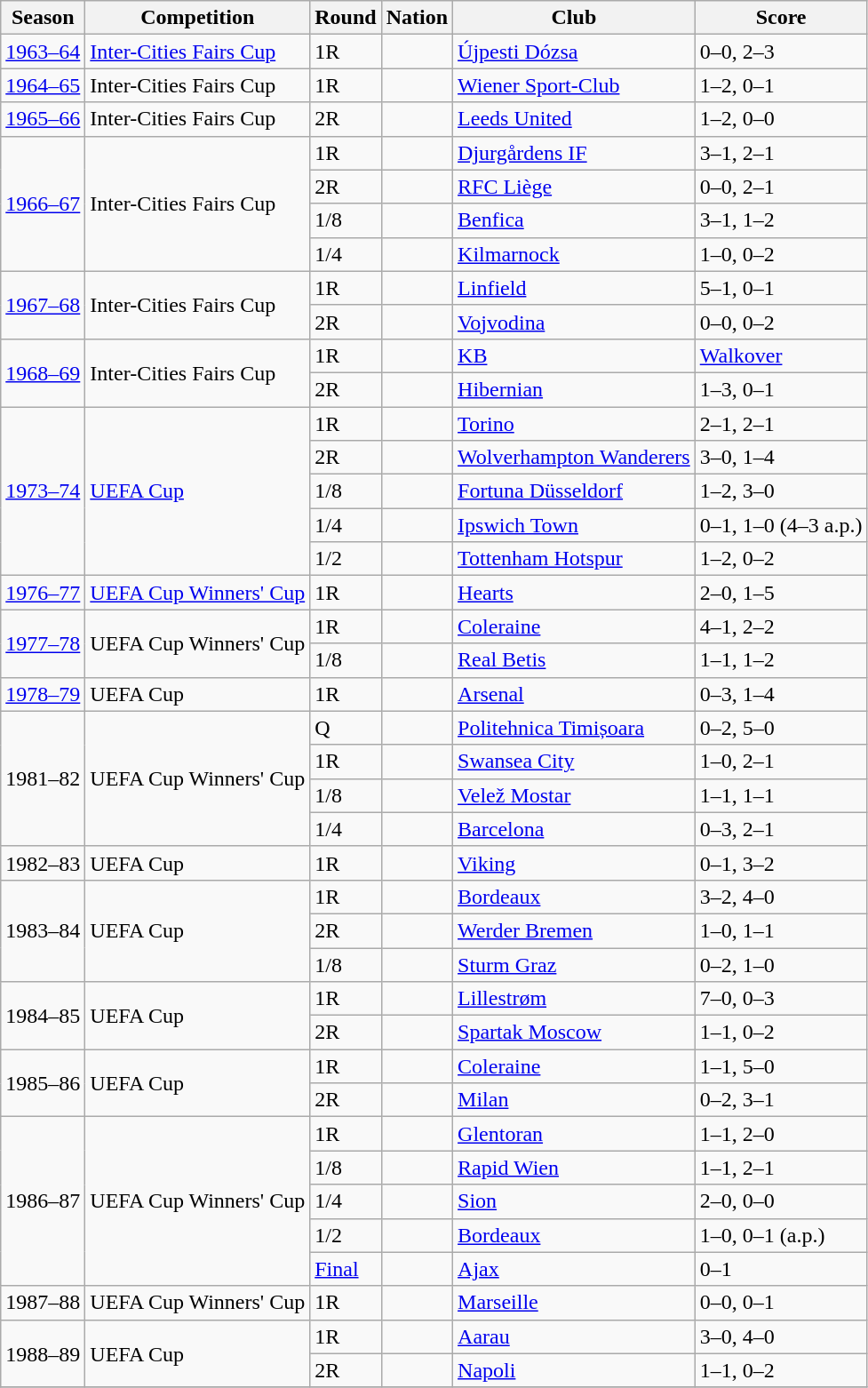<table class="wikitable">
<tr>
<th>Season</th>
<th>Competition</th>
<th>Round</th>
<th>Nation</th>
<th>Club</th>
<th>Score</th>
</tr>
<tr>
<td><a href='#'>1963–64</a></td>
<td><a href='#'>Inter-Cities Fairs Cup</a></td>
<td>1R</td>
<td></td>
<td><a href='#'>Újpesti Dózsa</a></td>
<td>0–0, 2–3</td>
</tr>
<tr>
<td><a href='#'>1964–65</a></td>
<td>Inter-Cities Fairs Cup</td>
<td>1R</td>
<td></td>
<td><a href='#'>Wiener Sport-Club</a></td>
<td>1–2, 0–1</td>
</tr>
<tr>
<td><a href='#'>1965–66</a></td>
<td>Inter-Cities Fairs Cup</td>
<td>2R</td>
<td></td>
<td><a href='#'>Leeds United</a></td>
<td>1–2, 0–0</td>
</tr>
<tr>
<td rowspan="4"><a href='#'>1966–67</a></td>
<td rowspan="4">Inter-Cities Fairs Cup</td>
<td>1R</td>
<td></td>
<td><a href='#'>Djurgårdens IF</a></td>
<td>3–1, 2–1</td>
</tr>
<tr>
<td>2R</td>
<td></td>
<td><a href='#'>RFC Liège</a></td>
<td>0–0, 2–1</td>
</tr>
<tr>
<td>1/8</td>
<td></td>
<td><a href='#'>Benfica</a></td>
<td>3–1, 1–2</td>
</tr>
<tr>
<td>1/4</td>
<td></td>
<td><a href='#'>Kilmarnock</a></td>
<td>1–0, 0–2</td>
</tr>
<tr>
<td rowspan="2"><a href='#'>1967–68</a></td>
<td rowspan="2">Inter-Cities Fairs Cup</td>
<td>1R</td>
<td></td>
<td><a href='#'>Linfield</a></td>
<td>5–1, 0–1</td>
</tr>
<tr>
<td>2R</td>
<td></td>
<td><a href='#'>Vojvodina</a></td>
<td>0–0, 0–2</td>
</tr>
<tr>
<td rowspan="2"><a href='#'>1968–69</a></td>
<td rowspan="2">Inter-Cities Fairs Cup</td>
<td>1R</td>
<td></td>
<td><a href='#'>KB</a></td>
<td><a href='#'>Walkover</a></td>
</tr>
<tr>
<td>2R</td>
<td></td>
<td><a href='#'>Hibernian</a></td>
<td>1–3, 0–1</td>
</tr>
<tr>
<td rowspan="5"><a href='#'>1973–74</a></td>
<td rowspan="5"><a href='#'>UEFA Cup</a></td>
<td>1R</td>
<td></td>
<td><a href='#'>Torino</a></td>
<td>2–1, 2–1</td>
</tr>
<tr>
<td>2R</td>
<td></td>
<td><a href='#'>Wolverhampton Wanderers</a></td>
<td>3–0, 1–4</td>
</tr>
<tr>
<td>1/8</td>
<td></td>
<td><a href='#'>Fortuna Düsseldorf</a></td>
<td>1–2, 3–0</td>
</tr>
<tr>
<td>1/4</td>
<td></td>
<td><a href='#'>Ipswich Town</a></td>
<td>0–1, 1–0 (4–3 a.p.)</td>
</tr>
<tr>
<td>1/2</td>
<td></td>
<td><a href='#'>Tottenham Hotspur</a></td>
<td>1–2, 0–2</td>
</tr>
<tr>
<td><a href='#'>1976–77</a></td>
<td><a href='#'>UEFA Cup Winners' Cup</a></td>
<td>1R</td>
<td></td>
<td><a href='#'>Hearts</a></td>
<td>2–0, 1–5</td>
</tr>
<tr>
<td rowspan="2"><a href='#'>1977–78</a></td>
<td rowspan="2">UEFA Cup Winners' Cup</td>
<td>1R</td>
<td></td>
<td><a href='#'>Coleraine</a></td>
<td>4–1, 2–2</td>
</tr>
<tr>
<td>1/8</td>
<td></td>
<td><a href='#'>Real Betis</a></td>
<td>1–1, 1–2</td>
</tr>
<tr>
<td><a href='#'>1978–79</a></td>
<td>UEFA Cup</td>
<td>1R</td>
<td></td>
<td><a href='#'>Arsenal</a></td>
<td>0–3, 1–4</td>
</tr>
<tr>
<td rowspan="4">1981–82</td>
<td rowspan="4">UEFA Cup Winners' Cup</td>
<td>Q</td>
<td></td>
<td><a href='#'>Politehnica Timișoara</a></td>
<td>0–2, 5–0</td>
</tr>
<tr>
<td>1R</td>
<td></td>
<td><a href='#'>Swansea City</a></td>
<td>1–0, 2–1</td>
</tr>
<tr>
<td>1/8</td>
<td></td>
<td><a href='#'>Velež Mostar</a></td>
<td>1–1, 1–1  </td>
</tr>
<tr>
<td>1/4</td>
<td></td>
<td><a href='#'>Barcelona</a></td>
<td>0–3, 2–1</td>
</tr>
<tr>
<td>1982–83</td>
<td>UEFA Cup</td>
<td>1R</td>
<td></td>
<td><a href='#'>Viking</a></td>
<td>0–1, 3–2</td>
</tr>
<tr>
<td rowspan="3">1983–84</td>
<td rowspan="3">UEFA Cup</td>
<td>1R</td>
<td></td>
<td><a href='#'>Bordeaux</a></td>
<td>3–2, 4–0</td>
</tr>
<tr>
<td>2R</td>
<td></td>
<td><a href='#'>Werder Bremen</a></td>
<td>1–0, 1–1</td>
</tr>
<tr>
<td>1/8</td>
<td></td>
<td><a href='#'>Sturm Graz</a></td>
<td>0–2, 1–0</td>
</tr>
<tr>
<td rowspan="2">1984–85</td>
<td rowspan="2">UEFA Cup</td>
<td>1R</td>
<td></td>
<td><a href='#'>Lillestrøm</a></td>
<td>7–0, 0–3</td>
</tr>
<tr>
<td>2R</td>
<td></td>
<td><a href='#'>Spartak Moscow</a></td>
<td>1–1, 0–2</td>
</tr>
<tr>
<td rowspan="2">1985–86</td>
<td rowspan="2">UEFA Cup</td>
<td>1R</td>
<td></td>
<td><a href='#'>Coleraine</a></td>
<td>1–1, 5–0</td>
</tr>
<tr>
<td>2R</td>
<td></td>
<td><a href='#'>Milan</a></td>
<td>0–2, 3–1</td>
</tr>
<tr>
<td rowspan="5">1986–87</td>
<td rowspan="5">UEFA Cup Winners' Cup</td>
<td>1R</td>
<td></td>
<td><a href='#'>Glentoran</a></td>
<td>1–1, 2–0</td>
</tr>
<tr>
<td>1/8</td>
<td></td>
<td><a href='#'>Rapid Wien</a></td>
<td>1–1, 2–1</td>
</tr>
<tr>
<td>1/4</td>
<td></td>
<td><a href='#'>Sion</a></td>
<td>2–0, 0–0</td>
</tr>
<tr>
<td>1/2</td>
<td></td>
<td><a href='#'>Bordeaux</a></td>
<td>1–0, 0–1 (a.p.)</td>
</tr>
<tr>
<td><a href='#'>Final</a></td>
<td></td>
<td><a href='#'>Ajax</a></td>
<td>0–1</td>
</tr>
<tr>
<td>1987–88</td>
<td>UEFA Cup Winners' Cup</td>
<td>1R</td>
<td></td>
<td><a href='#'>Marseille</a></td>
<td>0–0, 0–1</td>
</tr>
<tr>
<td rowspan="2">1988–89</td>
<td rowspan="2">UEFA Cup</td>
<td>1R</td>
<td></td>
<td><a href='#'>Aarau</a></td>
<td>3–0, 4–0</td>
</tr>
<tr>
<td>2R</td>
<td></td>
<td><a href='#'>Napoli</a></td>
<td>1–1, 0–2</td>
</tr>
<tr>
</tr>
</table>
